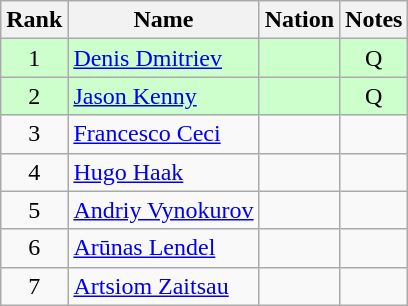<table class="wikitable sortable" style="text-align:center">
<tr>
<th>Rank</th>
<th>Name</th>
<th>Nation</th>
<th>Notes</th>
</tr>
<tr bgcolor=ccffcc>
<td>1</td>
<td align=left><a href='#'>Denis Dmitriev</a></td>
<td align=left></td>
<td>Q</td>
</tr>
<tr bgcolor=ccffcc>
<td>2</td>
<td align=left><a href='#'>Jason Kenny</a></td>
<td align=left></td>
<td>Q</td>
</tr>
<tr>
<td>3</td>
<td align=left><a href='#'>Francesco Ceci</a></td>
<td align=left></td>
<td></td>
</tr>
<tr>
<td>4</td>
<td align=left><a href='#'>Hugo Haak</a></td>
<td align=left></td>
<td></td>
</tr>
<tr>
<td>5</td>
<td align=left><a href='#'>Andriy Vynokurov</a></td>
<td align=left></td>
<td></td>
</tr>
<tr>
<td>6</td>
<td align=left><a href='#'>Arūnas Lendel</a></td>
<td align=left></td>
<td></td>
</tr>
<tr>
<td>7</td>
<td align=left><a href='#'>Artsiom Zaitsau</a></td>
<td align=left></td>
<td></td>
</tr>
</table>
